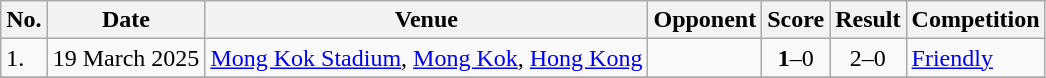<table class="wikitable">
<tr>
<th>No.</th>
<th>Date</th>
<th>Venue</th>
<th>Opponent</th>
<th>Score</th>
<th>Result</th>
<th>Competition</th>
</tr>
<tr>
<td>1.</td>
<td>19 March 2025</td>
<td><a href='#'>Mong Kok Stadium</a>, <a href='#'>Mong Kok</a>, <a href='#'>Hong Kong</a></td>
<td></td>
<td align=center><strong>1</strong>–0</td>
<td align=center>2–0</td>
<td><a href='#'>Friendly</a></td>
</tr>
<tr>
</tr>
</table>
